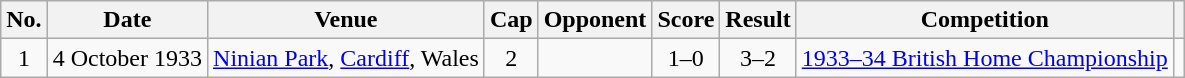<table class="wikitable sortable">
<tr>
<th scope="col">No.</th>
<th scope="col">Date</th>
<th scope="col">Venue</th>
<th scope="col">Cap</th>
<th scope="col">Opponent</th>
<th scope="col">Score</th>
<th scope="col">Result</th>
<th scope="col">Competition</th>
<th scope="col" class="unsortable"></th>
</tr>
<tr>
<td style="text-align: center;">1</td>
<td>4 October 1933</td>
<td><a href='#'>Ninian Park</a>, <a href='#'>Cardiff</a>, Wales</td>
<td style="text-align: center;">2</td>
<td></td>
<td style="text-align: center;">1–0</td>
<td style="text-align: center;">3–2</td>
<td><a href='#'>1933–34 British Home Championship</a></td>
<td style="text-align: center;"></td>
</tr>
</table>
